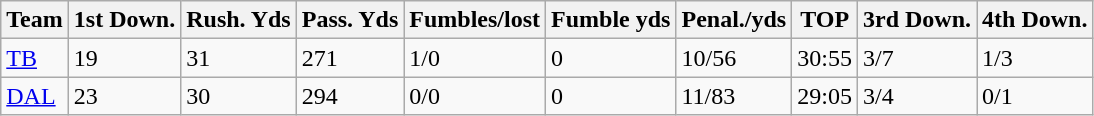<table class="wikitable sortable">
<tr>
<th>Team</th>
<th>1st Down.</th>
<th>Rush. Yds</th>
<th>Pass. Yds</th>
<th>Fumbles/lost</th>
<th>Fumble yds</th>
<th>Penal./yds</th>
<th>TOP</th>
<th>3rd Down.</th>
<th>4th Down.</th>
</tr>
<tr>
<td><a href='#'>TB</a></td>
<td>19</td>
<td>31</td>
<td>271</td>
<td>1/0</td>
<td>0</td>
<td>10/56</td>
<td>30:55</td>
<td>3/7</td>
<td>1/3</td>
</tr>
<tr>
<td><a href='#'>DAL</a></td>
<td>23</td>
<td>30</td>
<td>294</td>
<td>0/0</td>
<td>0</td>
<td>11/83</td>
<td>29:05</td>
<td>3/4</td>
<td>0/1</td>
</tr>
</table>
